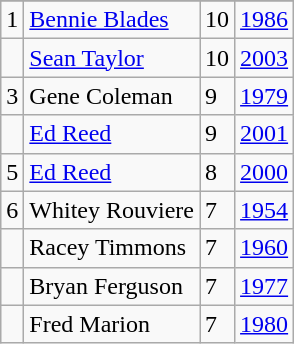<table class="wikitable">
<tr>
</tr>
<tr>
<td>1</td>
<td><a href='#'>Bennie Blades</a></td>
<td>10</td>
<td><a href='#'>1986</a></td>
</tr>
<tr>
<td></td>
<td><a href='#'>Sean Taylor</a></td>
<td>10</td>
<td><a href='#'>2003</a></td>
</tr>
<tr>
<td>3</td>
<td>Gene Coleman</td>
<td>9</td>
<td><a href='#'>1979</a></td>
</tr>
<tr>
<td></td>
<td><a href='#'>Ed Reed</a></td>
<td>9</td>
<td><a href='#'>2001</a></td>
</tr>
<tr>
<td>5</td>
<td><a href='#'>Ed Reed</a></td>
<td>8</td>
<td><a href='#'>2000</a></td>
</tr>
<tr>
<td>6</td>
<td>Whitey Rouviere</td>
<td>7</td>
<td><a href='#'>1954</a></td>
</tr>
<tr>
<td></td>
<td>Racey Timmons</td>
<td>7</td>
<td><a href='#'>1960</a></td>
</tr>
<tr>
<td></td>
<td>Bryan Ferguson</td>
<td>7</td>
<td><a href='#'>1977</a></td>
</tr>
<tr>
<td></td>
<td>Fred Marion</td>
<td>7</td>
<td><a href='#'>1980</a></td>
</tr>
</table>
